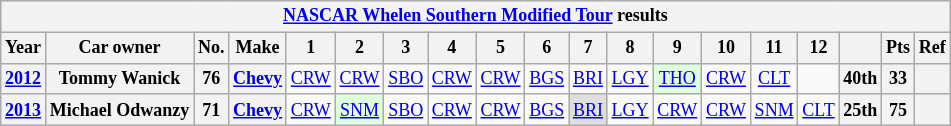<table class="wikitable" style="text-align:center; font-size:75%">
<tr>
<th colspan=21><a href='#'>NASCAR Whelen Southern Modified Tour</a> results</th>
</tr>
<tr>
<th>Year</th>
<th>Car owner</th>
<th>No.</th>
<th>Make</th>
<th>1</th>
<th>2</th>
<th>3</th>
<th>4</th>
<th>5</th>
<th>6</th>
<th>7</th>
<th>8</th>
<th>9</th>
<th>10</th>
<th>11</th>
<th>12</th>
<th></th>
<th>Pts</th>
<th>Ref</th>
</tr>
<tr>
<th><a href='#'>2012</a></th>
<th>Tommy Wanick</th>
<th>76</th>
<th><a href='#'>Chevy</a></th>
<td><a href='#'>CRW</a></td>
<td><a href='#'>CRW</a></td>
<td><a href='#'>SBO</a></td>
<td><a href='#'>CRW</a></td>
<td><a href='#'>CRW</a></td>
<td><a href='#'>BGS</a></td>
<td><a href='#'>BRI</a></td>
<td><a href='#'>LGY</a></td>
<td style="background:#DFFFDF;"><a href='#'>THO</a><br></td>
<td><a href='#'>CRW</a></td>
<td><a href='#'>CLT</a></td>
<td></td>
<th>40th</th>
<th>33</th>
<th></th>
</tr>
<tr>
<th><a href='#'>2013</a></th>
<th>Michael Odwanzy</th>
<th>71</th>
<th><a href='#'>Chevy</a></th>
<td><a href='#'>CRW</a></td>
<td style="background:#DFFFDF;"><a href='#'>SNM</a><br></td>
<td><a href='#'>SBO</a></td>
<td><a href='#'>CRW</a></td>
<td><a href='#'>CRW</a></td>
<td><a href='#'>BGS</a></td>
<td style="background:#DFDFDF;"><a href='#'>BRI</a><br></td>
<td><a href='#'>LGY</a></td>
<td><a href='#'>CRW</a></td>
<td><a href='#'>CRW</a></td>
<td><a href='#'>SNM</a></td>
<td><a href='#'>CLT</a></td>
<th>25th</th>
<th>75</th>
<th></th>
</tr>
</table>
